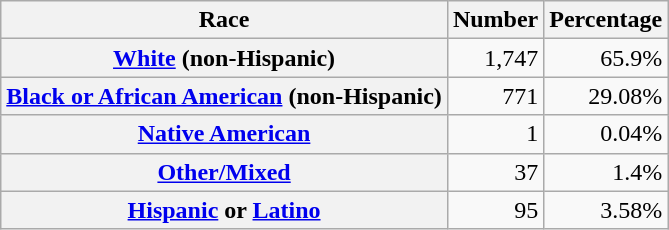<table class="wikitable" style="text-align:right">
<tr>
<th scope="col">Race</th>
<th scope="col">Number</th>
<th scope="col">Percentage</th>
</tr>
<tr>
<th scope="row"><a href='#'>White</a> (non-Hispanic)</th>
<td>1,747</td>
<td>65.9%</td>
</tr>
<tr>
<th scope="row"><a href='#'>Black or African American</a> (non-Hispanic)</th>
<td>771</td>
<td>29.08%</td>
</tr>
<tr>
<th scope="row"><a href='#'>Native American</a></th>
<td>1</td>
<td>0.04%</td>
</tr>
<tr>
<th scope="row"><a href='#'>Other/Mixed</a></th>
<td>37</td>
<td>1.4%</td>
</tr>
<tr>
<th scope="row"><a href='#'>Hispanic</a> or <a href='#'>Latino</a></th>
<td>95</td>
<td>3.58%</td>
</tr>
</table>
